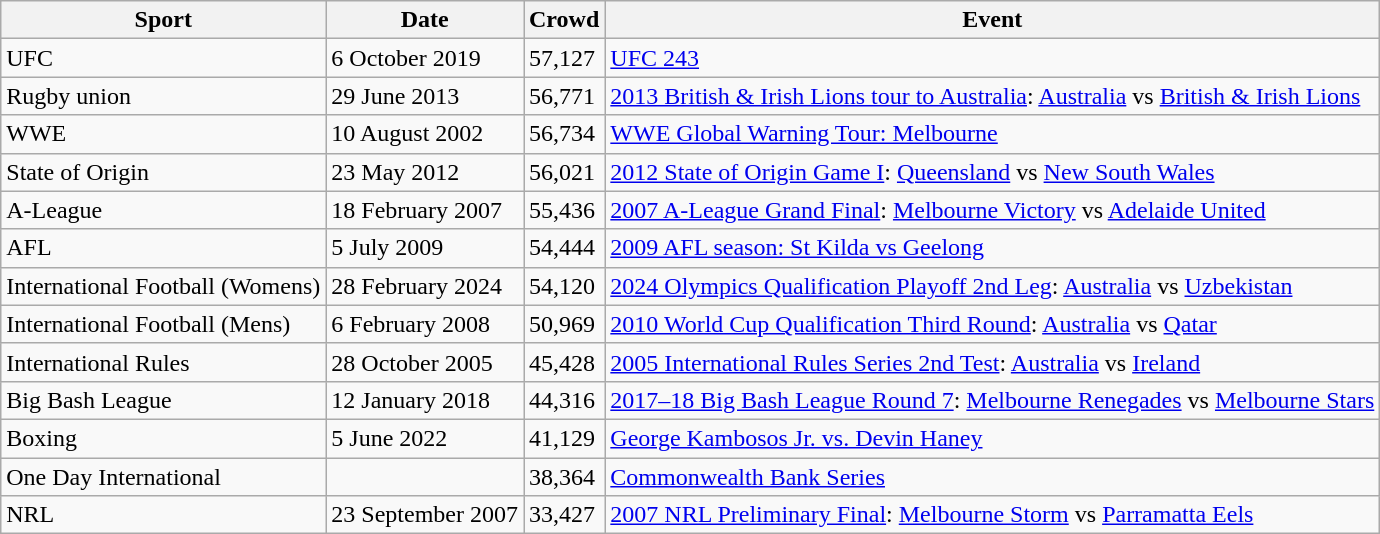<table class="wikitable">
<tr>
<th>Sport</th>
<th>Date</th>
<th>Crowd</th>
<th>Event</th>
</tr>
<tr>
<td>UFC</td>
<td>6 October 2019</td>
<td>57,127</td>
<td><a href='#'>UFC 243</a></td>
</tr>
<tr>
<td>Rugby union</td>
<td>29 June 2013</td>
<td>56,771</td>
<td><a href='#'>2013 British & Irish Lions tour to Australia</a>: <a href='#'>Australia</a> vs <a href='#'>British & Irish Lions</a></td>
</tr>
<tr>
<td>WWE</td>
<td>10 August 2002</td>
<td>56,734</td>
<td><a href='#'>WWE Global Warning Tour: Melbourne</a></td>
</tr>
<tr>
<td>State of Origin</td>
<td>23 May 2012</td>
<td>56,021</td>
<td><a href='#'>2012 State of Origin Game I</a>: <a href='#'>Queensland</a> vs <a href='#'>New South Wales</a></td>
</tr>
<tr>
<td>A-League</td>
<td>18 February 2007</td>
<td>55,436</td>
<td><a href='#'>2007 A-League Grand Final</a>: <a href='#'>Melbourne Victory</a> vs <a href='#'>Adelaide United</a></td>
</tr>
<tr>
<td>AFL</td>
<td>5 July 2009</td>
<td>54,444</td>
<td><a href='#'>2009 AFL season: St Kilda vs Geelong</a></td>
</tr>
<tr>
<td>International Football (Womens)</td>
<td>28 February 2024</td>
<td>54,120</td>
<td><a href='#'>2024 Olympics Qualification Playoff 2nd Leg</a>: <a href='#'>Australia</a> vs <a href='#'>Uzbekistan</a></td>
</tr>
<tr>
<td>International Football (Mens)</td>
<td>6 February 2008</td>
<td>50,969</td>
<td><a href='#'>2010 World Cup Qualification Third Round</a>: <a href='#'>Australia</a> vs <a href='#'>Qatar</a></td>
</tr>
<tr>
<td>International Rules</td>
<td>28 October 2005</td>
<td>45,428</td>
<td><a href='#'>2005 International Rules Series 2nd Test</a>: <a href='#'>Australia</a> vs <a href='#'>Ireland</a></td>
</tr>
<tr>
<td>Big Bash League</td>
<td>12 January 2018</td>
<td>44,316</td>
<td><a href='#'>2017–18 Big Bash League Round 7</a>: <a href='#'>Melbourne Renegades</a> vs <a href='#'>Melbourne Stars</a></td>
</tr>
<tr>
<td>Boxing</td>
<td>5 June 2022</td>
<td>41,129</td>
<td><a href='#'>George Kambosos Jr. vs. Devin Haney</a></td>
</tr>
<tr>
<td>One Day International</td>
<td></td>
<td>38,364</td>
<td><a href='#'>Commonwealth Bank Series</a></td>
</tr>
<tr>
<td>NRL</td>
<td>23 September 2007</td>
<td>33,427</td>
<td><a href='#'>2007 NRL Preliminary Final</a>: <a href='#'>Melbourne Storm</a> vs <a href='#'>Parramatta Eels</a></td>
</tr>
</table>
